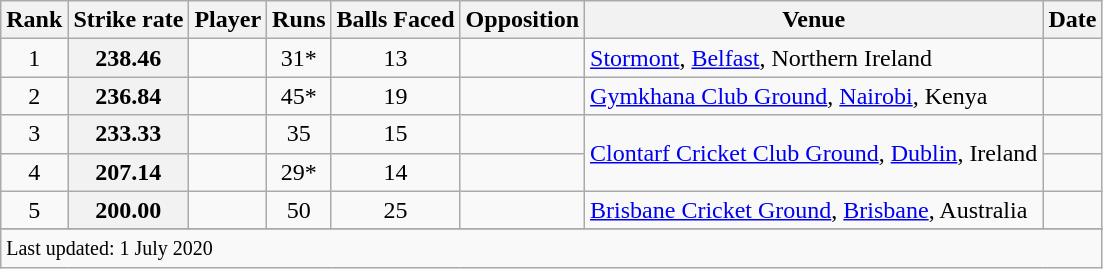<table class="wikitable plainrowheaders sortable">
<tr>
<th scope=col>Rank</th>
<th scope=col>Strike rate</th>
<th scope=col>Player</th>
<th scope=col>Runs</th>
<th scope=col>Balls Faced</th>
<th scope=col>Opposition</th>
<th scope=col>Venue</th>
<th scope=col>Date</th>
</tr>
<tr>
<td align=center>1</td>
<th scope=row style="text-align:center;">238.46</th>
<td></td>
<td align=center>31*</td>
<td align=center>13</td>
<td></td>
<td><a href='#'>Stormont</a>, <a href='#'>Belfast</a>, Northern Ireland</td>
<td></td>
</tr>
<tr>
<td align=center>2</td>
<th scope=row style="text-align:center;">236.84</th>
<td></td>
<td align=center>45*</td>
<td align=center>19</td>
<td></td>
<td><a href='#'>Gymkhana Club Ground</a>, <a href='#'>Nairobi</a>, Kenya</td>
<td></td>
</tr>
<tr>
<td align=center>3</td>
<th scope=row style="text-align:center;">233.33</th>
<td></td>
<td align=center>35</td>
<td align=center>15</td>
<td></td>
<td rowspan=2><a href='#'>Clontarf Cricket Club Ground</a>, <a href='#'>Dublin</a>, Ireland</td>
<td></td>
</tr>
<tr>
<td align=center>4</td>
<th scope=row style="text-align:center;">207.14</th>
<td></td>
<td align=center>29*</td>
<td align=center>14</td>
<td></td>
<td></td>
</tr>
<tr>
<td align=center>5</td>
<th scope=row style="text-align:center;">200.00</th>
<td></td>
<td align=center>50</td>
<td align=center>25</td>
<td></td>
<td><a href='#'>Brisbane Cricket Ground</a>, <a href='#'>Brisbane</a>, Australia</td>
<td> </td>
</tr>
<tr>
</tr>
<tr class=sortbottom>
<td colspan=8><small>Last updated: 1 July 2020</small></td>
</tr>
</table>
